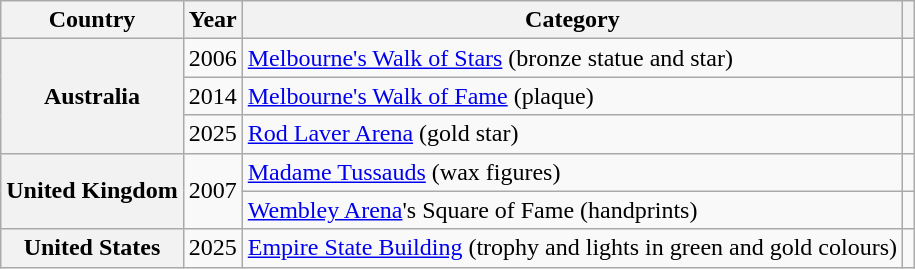<table class="wikitable plainrowheaders sortable" style="margin-right: 0;">
<tr>
<th scope="col">Country</th>
<th scope="col">Year</th>
<th scope="col">Category</th>
<th scope="col" class="unsortable"></th>
</tr>
<tr>
<th scope="row" rowspan="3">Australia</th>
<td>2006</td>
<td><a href='#'>Melbourne's Walk of Stars</a> (bronze statue and star)</td>
<td style="text-align:center;"></td>
</tr>
<tr>
<td>2014</td>
<td><a href='#'>Melbourne's Walk of Fame</a> (plaque)</td>
<td style="text-align:center;"></td>
</tr>
<tr>
<td>2025</td>
<td><a href='#'>Rod Laver Arena</a> (gold star)</td>
<td style="text-align:center;"></td>
</tr>
<tr>
<th scope="row" rowspan="2">United Kingdom</th>
<td rowspan="2">2007</td>
<td><a href='#'>Madame Tussauds</a> (wax figures)</td>
<td style="text-align:center;"></td>
</tr>
<tr>
<td><a href='#'>Wembley Arena</a>'s Square of Fame (handprints)</td>
<td style="text-align:center;"></td>
</tr>
<tr>
<th scope="row">United States</th>
<td>2025</td>
<td><a href='#'>Empire State Building</a> (trophy and lights in green and gold colours)</td>
<td style="text-align:center;"></td>
</tr>
</table>
